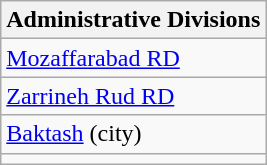<table class="wikitable">
<tr>
<th>Administrative Divisions</th>
</tr>
<tr>
<td><a href='#'>Mozaffarabad RD</a></td>
</tr>
<tr>
<td><a href='#'>Zarrineh Rud RD</a></td>
</tr>
<tr>
<td><a href='#'>Baktash</a> (city)</td>
</tr>
<tr>
<td colspan=1></td>
</tr>
</table>
